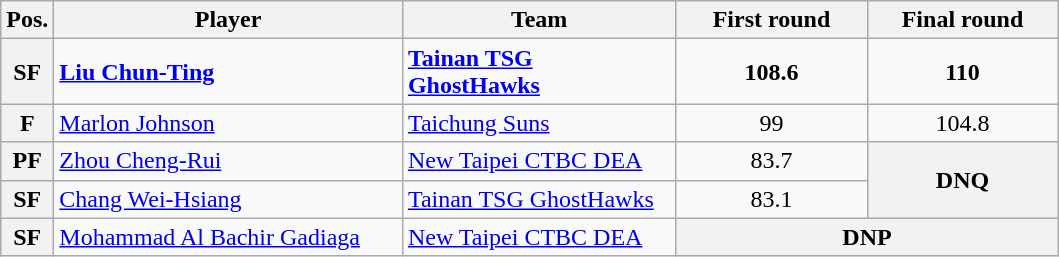<table class="wikitable" style="text-align:center">
<tr>
<th scope="col" width="25px">Pos.</th>
<th scope="col" width="225px">Player</th>
<th scope="col" width="175px">Team</th>
<th scope="col" width="120px">First round</th>
<th scope="col" width="120px">Final round</th>
</tr>
<tr>
<th>SF</th>
<td style="text-align:left"><strong><a href='#'>Liu Chun-Ting</a></strong></td>
<td style="text-align:left"><strong><a href='#'>Tainan TSG GhostHawks</a></strong></td>
<td><strong>108.6</strong> </td>
<td><strong>110</strong> </td>
</tr>
<tr>
<th>F</th>
<td style="text-align:left"><a href='#'>Marlon Johnson</a></td>
<td style="text-align:left"><a href='#'>Taichung Suns</a></td>
<td>99 </td>
<td>104.8 </td>
</tr>
<tr>
<th>PF</th>
<td style="text-align:left"><a href='#'>Zhou Cheng-Rui</a></td>
<td style="text-align:left"><a href='#'>New Taipei CTBC DEA</a></td>
<td>83.7 </td>
<th rowspan="2" style="text-align:center;">DNQ</th>
</tr>
<tr>
<th>SF</th>
<td style="text-align:left"><a href='#'>Chang Wei-Hsiang</a></td>
<td style="text-align:left"><a href='#'>Tainan TSG GhostHawks</a></td>
<td>83.1 </td>
</tr>
<tr>
<th>SF</th>
<td style="text-align:left"><a href='#'>Mohammad Al Bachir Gadiaga</a></td>
<td style="text-align:left"><a href='#'>New Taipei CTBC DEA</a></td>
<th colspan="2" style="text-align:center;">DNP</th>
</tr>
</table>
